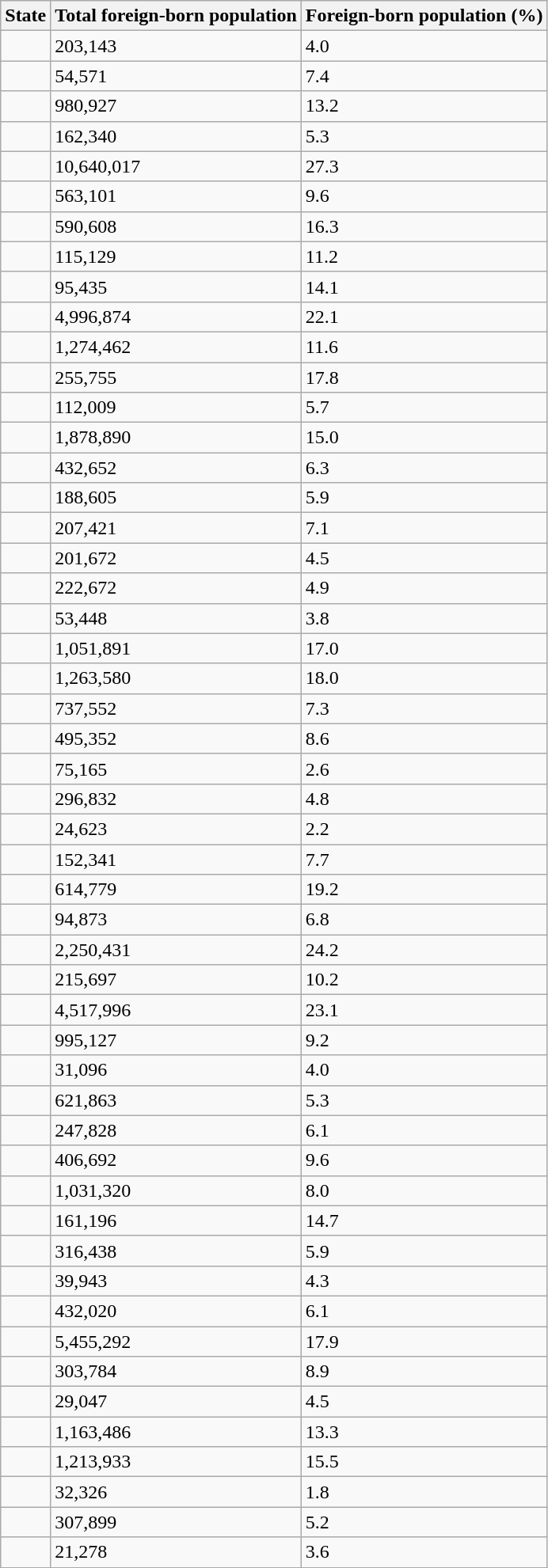<table class="wikitable sortable">
<tr>
<th>State</th>
<th>Total foreign-born population</th>
<th>Foreign-born population (%)</th>
</tr>
<tr>
<td></td>
<td>203,143</td>
<td>4.0</td>
</tr>
<tr>
<td></td>
<td>54,571</td>
<td>7.4</td>
</tr>
<tr>
<td></td>
<td>980,927</td>
<td>13.2</td>
</tr>
<tr>
<td></td>
<td>162,340</td>
<td>5.3</td>
</tr>
<tr>
<td></td>
<td>10,640,017</td>
<td>27.3</td>
</tr>
<tr>
<td></td>
<td>563,101</td>
<td>9.6</td>
</tr>
<tr>
<td></td>
<td>590,608</td>
<td>16.3</td>
</tr>
<tr>
<td></td>
<td>115,129</td>
<td>11.2</td>
</tr>
<tr>
<td></td>
<td>95,435</td>
<td>14.1</td>
</tr>
<tr>
<td></td>
<td>4,996,874</td>
<td>22.1</td>
</tr>
<tr>
<td></td>
<td>1,274,462</td>
<td>11.6</td>
</tr>
<tr>
<td></td>
<td>255,755</td>
<td>17.8</td>
</tr>
<tr>
<td></td>
<td>112,009</td>
<td>5.7</td>
</tr>
<tr>
<td></td>
<td>1,878,890</td>
<td>15.0</td>
</tr>
<tr>
<td></td>
<td>432,652</td>
<td>6.3</td>
</tr>
<tr>
<td></td>
<td>188,605</td>
<td>5.9</td>
</tr>
<tr>
<td></td>
<td>207,421</td>
<td>7.1</td>
</tr>
<tr>
<td></td>
<td>201,672</td>
<td>4.5</td>
</tr>
<tr>
<td></td>
<td>222,672</td>
<td>4.9</td>
</tr>
<tr>
<td></td>
<td>53,448</td>
<td>3.8</td>
</tr>
<tr>
<td></td>
<td>1,051,891</td>
<td>17.0</td>
</tr>
<tr>
<td></td>
<td>1,263,580</td>
<td>18.0</td>
</tr>
<tr>
<td></td>
<td>737,552</td>
<td>7.3</td>
</tr>
<tr>
<td></td>
<td>495,352</td>
<td>8.6</td>
</tr>
<tr>
<td></td>
<td>75,165</td>
<td>2.6</td>
</tr>
<tr>
<td></td>
<td>296,832</td>
<td>4.8</td>
</tr>
<tr>
<td></td>
<td>24,623</td>
<td>2.2</td>
</tr>
<tr>
<td></td>
<td>152,341</td>
<td>7.7</td>
</tr>
<tr>
<td></td>
<td>614,779</td>
<td>19.2</td>
</tr>
<tr>
<td></td>
<td>94,873</td>
<td>6.8</td>
</tr>
<tr>
<td></td>
<td>2,250,431</td>
<td>24.2</td>
</tr>
<tr>
<td></td>
<td>215,697</td>
<td>10.2</td>
</tr>
<tr>
<td></td>
<td>4,517,996</td>
<td>23.1</td>
</tr>
<tr>
<td></td>
<td>995,127</td>
<td>9.2</td>
</tr>
<tr>
<td></td>
<td>31,096</td>
<td>4.0</td>
</tr>
<tr>
<td></td>
<td>621,863</td>
<td>5.3</td>
</tr>
<tr>
<td></td>
<td>247,828</td>
<td>6.1</td>
</tr>
<tr>
<td></td>
<td>406,692</td>
<td>9.6</td>
</tr>
<tr>
<td></td>
<td>1,031,320</td>
<td>8.0</td>
</tr>
<tr>
<td></td>
<td>161,196</td>
<td>14.7</td>
</tr>
<tr>
<td></td>
<td>316,438</td>
<td>5.9</td>
</tr>
<tr>
<td></td>
<td>39,943</td>
<td>4.3</td>
</tr>
<tr>
<td></td>
<td>432,020</td>
<td>6.1</td>
</tr>
<tr>
<td></td>
<td>5,455,292</td>
<td>17.9</td>
</tr>
<tr>
<td></td>
<td>303,784</td>
<td>8.9</td>
</tr>
<tr>
<td></td>
<td>29,047</td>
<td>4.5</td>
</tr>
<tr>
<td></td>
<td>1,163,486</td>
<td>13.3</td>
</tr>
<tr>
<td></td>
<td>1,213,933</td>
<td>15.5</td>
</tr>
<tr>
<td></td>
<td>32,326</td>
<td>1.8</td>
</tr>
<tr>
<td></td>
<td>307,899</td>
<td>5.2</td>
</tr>
<tr>
<td></td>
<td>21,278</td>
<td>3.6</td>
</tr>
</table>
